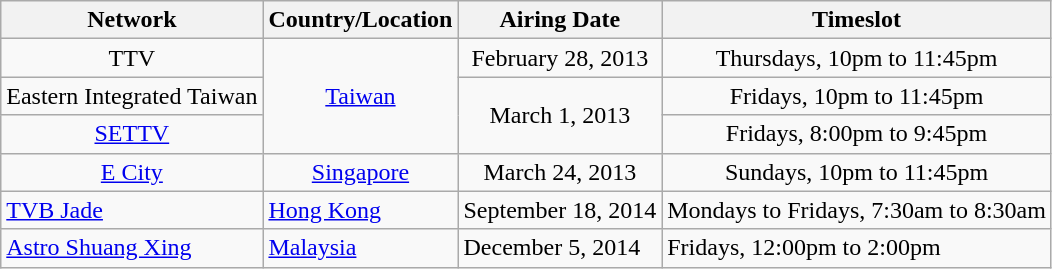<table class="wikitable">
<tr>
<th>Network</th>
<th>Country/Location</th>
<th>Airing Date</th>
<th>Timeslot</th>
</tr>
<tr align="center">
<td>TTV</td>
<td rowspan=3><a href='#'>Taiwan</a></td>
<td>February 28, 2013</td>
<td>Thursdays, 10pm to 11:45pm</td>
</tr>
<tr align="center">
<td>Eastern Integrated Taiwan</td>
<td rowspan=2>March 1, 2013</td>
<td>Fridays, 10pm to 11:45pm</td>
</tr>
<tr align=center>
<td><a href='#'>SETTV</a></td>
<td>Fridays, 8:00pm to 9:45pm</td>
</tr>
<tr align=center>
<td><a href='#'>E City</a></td>
<td><a href='#'>Singapore</a></td>
<td>March 24, 2013</td>
<td>Sundays, 10pm to 11:45pm</td>
</tr>
<tr>
<td><a href='#'>TVB Jade</a></td>
<td><a href='#'>Hong Kong</a></td>
<td>September 18, 2014</td>
<td>Mondays to Fridays, 7:30am to 8:30am</td>
</tr>
<tr>
<td><a href='#'>Astro Shuang Xing</a></td>
<td><a href='#'>Malaysia</a></td>
<td>December 5, 2014</td>
<td>Fridays, 12:00pm to 2:00pm</td>
</tr>
</table>
